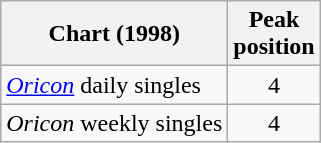<table class="wikitable">
<tr>
<th>Chart (1998)</th>
<th>Peak<br>position</th>
</tr>
<tr>
<td><em><a href='#'>Oricon</a></em> daily singles</td>
<td align="center">4</td>
</tr>
<tr>
<td><em>Oricon</em> weekly singles</td>
<td align="center">4</td>
</tr>
</table>
